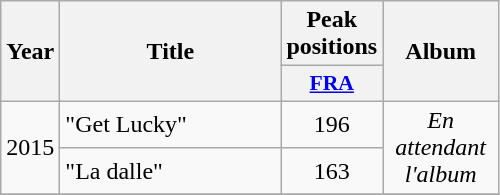<table class="wikitable">
<tr>
<th align="center" rowspan="2" width="10">Year</th>
<th align="center" rowspan="2" width="140">Title</th>
<th align="center" colspan="1" width="20">Peak positions</th>
<th align="center" rowspan="2" width="70">Album</th>
</tr>
<tr>
<th scope="col" style="width:3em;font-size:90%;"><a href='#'>FRA</a><br></th>
</tr>
<tr>
<td style="text-align:center;" rowspan=2>2015</td>
<td>"Get Lucky"</td>
<td style="text-align:center;">196</td>
<td style="text-align:center;" rowspan=2><em>En attendant l'album</em></td>
</tr>
<tr>
<td>"La dalle"</td>
<td style="text-align:center;">163</td>
</tr>
<tr>
</tr>
</table>
